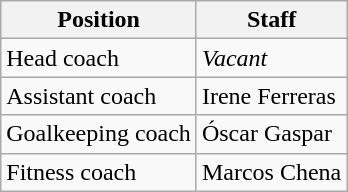<table class=wikitable>
<tr>
<th>Position</th>
<th>Staff</th>
</tr>
<tr>
<td>Head coach</td>
<td><em>Vacant</em></td>
</tr>
<tr>
<td>Assistant coach</td>
<td> Irene Ferreras</td>
</tr>
<tr>
<td>Goalkeeping coach</td>
<td> Óscar Gaspar</td>
</tr>
<tr>
<td>Fitness coach</td>
<td> Marcos Chena</td>
</tr>
</table>
